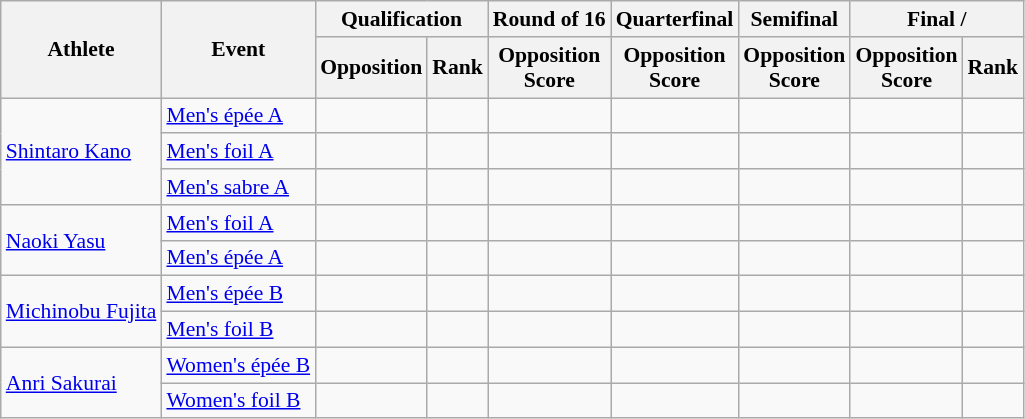<table class=wikitable style="font-size:90%">
<tr>
<th rowspan="2">Athlete</th>
<th rowspan="2">Event</th>
<th colspan="2">Qualification</th>
<th>Round of 16</th>
<th>Quarterfinal</th>
<th>Semifinal</th>
<th colspan="2">Final / </th>
</tr>
<tr>
<th>Opposition</th>
<th>Rank</th>
<th>Opposition<br>Score</th>
<th>Opposition<br>Score</th>
<th>Opposition<br>Score</th>
<th>Opposition<br>Score</th>
<th>Rank</th>
</tr>
<tr align=center>
<td align=left rowspan=3><a href='#'>Shintaro Kano</a></td>
<td align=left><a href='#'>Men's épée A</a></td>
<td></td>
<td></td>
<td></td>
<td></td>
<td></td>
<td></td>
<td></td>
</tr>
<tr align=center>
<td align=left><a href='#'>Men's foil A</a></td>
<td></td>
<td></td>
<td></td>
<td></td>
<td></td>
<td></td>
<td></td>
</tr>
<tr align=center>
<td align=left><a href='#'>Men's sabre A</a></td>
<td></td>
<td></td>
<td></td>
<td></td>
<td></td>
<td></td>
<td></td>
</tr>
<tr align=center>
<td align=left rowspan=2><a href='#'>Naoki Yasu</a></td>
<td align=left><a href='#'>Men's foil A</a></td>
<td></td>
<td></td>
<td></td>
<td></td>
<td></td>
<td></td>
<td></td>
</tr>
<tr align=center>
<td align=left><a href='#'>Men's épée A</a></td>
<td></td>
<td></td>
<td></td>
<td></td>
<td></td>
<td></td>
<td></td>
</tr>
<tr align=center>
<td align=left rowspan=2><a href='#'>Michinobu Fujita</a></td>
<td align=left><a href='#'>Men's épée B</a></td>
<td></td>
<td></td>
<td></td>
<td></td>
<td></td>
<td></td>
<td></td>
</tr>
<tr align=center>
<td align=left><a href='#'>Men's foil B</a></td>
<td></td>
<td></td>
<td></td>
<td></td>
<td></td>
<td></td>
<td></td>
</tr>
<tr align=center>
<td align=left rowspan=2><a href='#'>Anri Sakurai</a></td>
<td align=left><a href='#'>Women's épée B</a></td>
<td></td>
<td></td>
<td></td>
<td></td>
<td></td>
<td></td>
<td></td>
</tr>
<tr align=center>
<td align=left><a href='#'>Women's foil B</a></td>
<td></td>
<td></td>
<td></td>
<td></td>
<td></td>
<td></td>
<td></td>
</tr>
</table>
